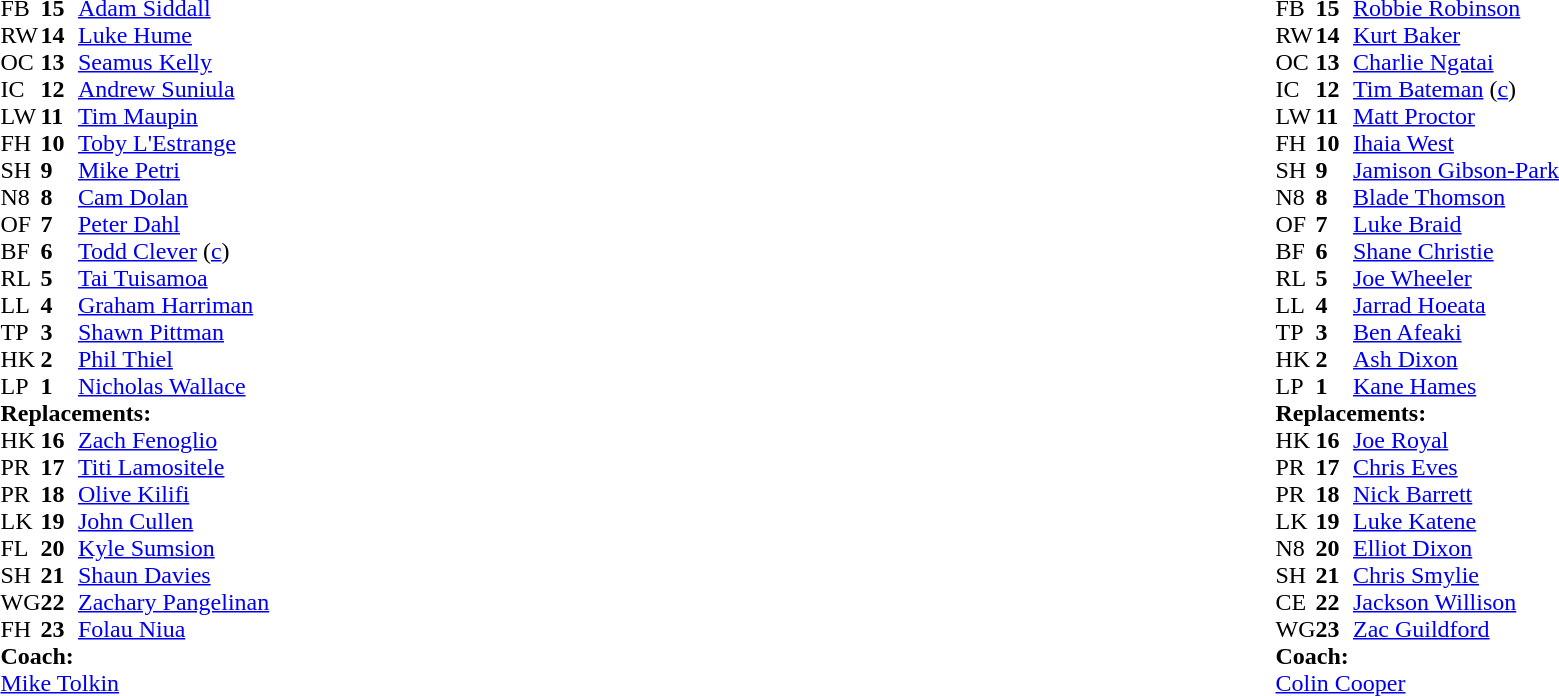<table width="100%">
<tr>
<td valign="top" width="50%"><br><table style="font-size: 100%" cellspacing="0" cellpadding="0">
<tr>
<th width="25"></th>
<th width="25"></th>
</tr>
<tr>
<td>FB</td>
<td><strong>15</strong></td>
<td><a href='#'>Adam Siddall</a></td>
</tr>
<tr>
<td>RW</td>
<td><strong>14</strong></td>
<td><a href='#'>Luke Hume</a></td>
</tr>
<tr>
<td>OC</td>
<td><strong>13</strong></td>
<td><a href='#'>Seamus Kelly</a></td>
</tr>
<tr>
<td>IC</td>
<td><strong>12</strong></td>
<td><a href='#'>Andrew Suniula</a></td>
<td></td>
<td></td>
</tr>
<tr>
<td>LW</td>
<td><strong>11</strong></td>
<td><a href='#'>Tim Maupin</a></td>
</tr>
<tr>
<td>FH</td>
<td><strong>10</strong></td>
<td><a href='#'>Toby L'Estrange</a></td>
<td></td>
<td></td>
</tr>
<tr>
<td>SH</td>
<td><strong>9</strong></td>
<td><a href='#'>Mike Petri</a></td>
</tr>
<tr>
<td>N8</td>
<td><strong>8</strong></td>
<td><a href='#'>Cam Dolan</a></td>
</tr>
<tr>
<td>OF</td>
<td><strong>7</strong></td>
<td><a href='#'>Peter Dahl</a></td>
</tr>
<tr>
<td>BF</td>
<td><strong>6</strong></td>
<td><a href='#'>Todd Clever</a> (<a href='#'>c</a>)</td>
<td></td>
<td colspan=2></td>
</tr>
<tr>
<td>RL</td>
<td><strong>5</strong></td>
<td><a href='#'>Tai Tuisamoa</a></td>
</tr>
<tr>
<td>LL</td>
<td><strong>4</strong></td>
<td><a href='#'>Graham Harriman</a></td>
</tr>
<tr>
<td>TP</td>
<td><strong>3</strong></td>
<td><a href='#'>Shawn Pittman</a></td>
<td></td>
<td></td>
</tr>
<tr>
<td>HK</td>
<td><strong>2</strong></td>
<td><a href='#'>Phil Thiel</a></td>
<td></td>
<td></td>
</tr>
<tr>
<td>LP</td>
<td><strong>1</strong></td>
<td><a href='#'>Nicholas Wallace</a></td>
</tr>
<tr>
<td colspan=3><strong>Replacements:</strong></td>
</tr>
<tr>
<td>HK</td>
<td><strong>16</strong></td>
<td><a href='#'>Zach Fenoglio</a></td>
<td></td>
<td></td>
</tr>
<tr>
<td>PR</td>
<td><strong>17</strong></td>
<td><a href='#'>Titi Lamositele</a></td>
<td></td>
<td></td>
</tr>
<tr>
<td>PR</td>
<td><strong>18</strong></td>
<td><a href='#'>Olive Kilifi</a></td>
</tr>
<tr>
<td>LK</td>
<td><strong>19</strong></td>
<td><a href='#'>John Cullen</a></td>
</tr>
<tr>
<td>FL</td>
<td><strong>20</strong></td>
<td><a href='#'>Kyle Sumsion</a></td>
<td></td>
<td></td>
<td></td>
</tr>
<tr>
<td>SH</td>
<td><strong>21</strong></td>
<td><a href='#'>Shaun Davies</a></td>
</tr>
<tr>
<td>WG</td>
<td><strong>22</strong></td>
<td><a href='#'>Zachary Pangelinan</a></td>
<td></td>
<td></td>
</tr>
<tr>
<td>FH</td>
<td><strong>23</strong></td>
<td><a href='#'>Folau Niua</a></td>
<td></td>
<td></td>
</tr>
<tr>
<td colspan=3><strong>Coach:</strong></td>
</tr>
<tr>
<td colspan="4"> <a href='#'>Mike Tolkin</a></td>
</tr>
</table>
</td>
<td valign="top" width="50%"><br><table style="font-size: 100%" cellspacing="0" cellpadding="0" align="center">
<tr>
<th width="25"></th>
<th width="25"></th>
</tr>
<tr>
<td>FB</td>
<td><strong>15</strong></td>
<td><a href='#'>Robbie Robinson</a></td>
</tr>
<tr>
<td>RW</td>
<td><strong>14</strong></td>
<td><a href='#'>Kurt Baker</a></td>
<td></td>
<td></td>
</tr>
<tr>
<td>OC</td>
<td><strong>13</strong></td>
<td><a href='#'>Charlie Ngatai</a></td>
</tr>
<tr>
<td>IC</td>
<td><strong>12</strong></td>
<td><a href='#'>Tim Bateman</a> (<a href='#'>c</a>)</td>
</tr>
<tr>
<td>LW</td>
<td><strong>11</strong></td>
<td><a href='#'>Matt Proctor</a></td>
</tr>
<tr>
<td>FH</td>
<td><strong>10</strong></td>
<td><a href='#'>Ihaia West</a></td>
</tr>
<tr>
<td>SH</td>
<td><strong>9</strong></td>
<td><a href='#'>Jamison Gibson-Park</a></td>
</tr>
<tr>
<td>N8</td>
<td><strong>8</strong></td>
<td><a href='#'>Blade Thomson</a></td>
<td></td>
<td></td>
</tr>
<tr>
<td>OF</td>
<td><strong>7</strong></td>
<td><a href='#'>Luke Braid</a></td>
</tr>
<tr>
<td>BF</td>
<td><strong>6</strong></td>
<td><a href='#'>Shane Christie</a></td>
</tr>
<tr>
<td>RL</td>
<td><strong>5</strong></td>
<td><a href='#'>Joe Wheeler</a></td>
<td></td>
<td></td>
</tr>
<tr>
<td>LL</td>
<td><strong>4</strong></td>
<td><a href='#'>Jarrad Hoeata</a></td>
</tr>
<tr>
<td>TP</td>
<td><strong>3</strong></td>
<td><a href='#'>Ben Afeaki</a></td>
<td></td>
<td></td>
</tr>
<tr>
<td>HK</td>
<td><strong>2</strong></td>
<td><a href='#'>Ash Dixon</a></td>
<td></td>
<td></td>
</tr>
<tr>
<td>LP</td>
<td><strong>1</strong></td>
<td><a href='#'>Kane Hames</a></td>
<td></td>
<td></td>
</tr>
<tr>
<td colspan=3><strong>Replacements:</strong></td>
</tr>
<tr>
<td>HK</td>
<td><strong>16</strong></td>
<td><a href='#'>Joe Royal</a></td>
<td></td>
<td></td>
</tr>
<tr>
<td>PR</td>
<td><strong>17</strong></td>
<td><a href='#'>Chris Eves</a></td>
<td></td>
<td></td>
</tr>
<tr>
<td>PR</td>
<td><strong>18</strong></td>
<td><a href='#'>Nick Barrett</a></td>
<td></td>
<td></td>
</tr>
<tr>
<td>LK</td>
<td><strong>19</strong></td>
<td><a href='#'>Luke Katene</a></td>
<td></td>
<td></td>
</tr>
<tr>
<td>N8</td>
<td><strong>20</strong></td>
<td><a href='#'>Elliot Dixon</a></td>
<td></td>
<td></td>
</tr>
<tr>
<td>SH</td>
<td><strong>21</strong></td>
<td><a href='#'>Chris Smylie</a></td>
</tr>
<tr>
<td>CE</td>
<td><strong>22</strong></td>
<td><a href='#'>Jackson Willison</a></td>
</tr>
<tr>
<td>WG</td>
<td><strong>23</strong></td>
<td><a href='#'>Zac Guildford</a></td>
<td></td>
<td></td>
</tr>
<tr>
<td colspan=3><strong>Coach:</strong></td>
</tr>
<tr>
<td colspan="4"> <a href='#'>Colin Cooper</a></td>
</tr>
</table>
</td>
</tr>
</table>
